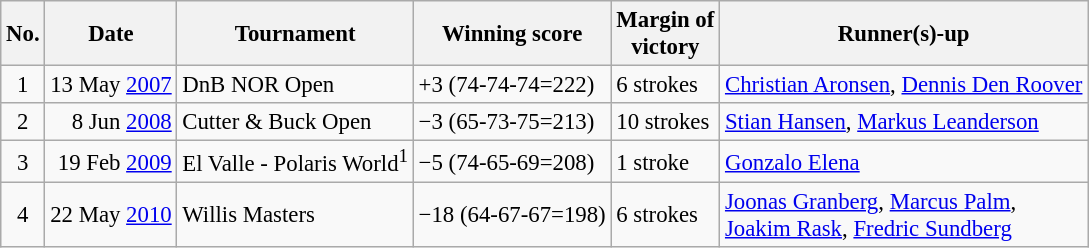<table class="wikitable" style="font-size:95%;">
<tr>
<th>No.</th>
<th>Date</th>
<th>Tournament</th>
<th>Winning score</th>
<th>Margin of<br>victory</th>
<th>Runner(s)-up</th>
</tr>
<tr>
<td align=center>1</td>
<td align=right>13 May <a href='#'>2007</a></td>
<td>DnB NOR Open</td>
<td>+3 (74-74-74=222)</td>
<td>6 strokes</td>
<td> <a href='#'>Christian Aronsen</a>,  <a href='#'>Dennis Den Roover</a></td>
</tr>
<tr>
<td align=center>2</td>
<td align=right>8 Jun <a href='#'>2008</a></td>
<td>Cutter & Buck Open</td>
<td>−3 (65-73-75=213)</td>
<td>10 strokes</td>
<td> <a href='#'>Stian Hansen</a>,  <a href='#'>Markus Leanderson</a></td>
</tr>
<tr>
<td align=center>3</td>
<td align=right>19 Feb <a href='#'>2009</a></td>
<td>El Valle - Polaris World<sup>1</sup></td>
<td>−5 (74-65-69=208)</td>
<td>1 stroke</td>
<td> <a href='#'>Gonzalo Elena</a></td>
</tr>
<tr>
<td align=center>4</td>
<td align=right>22 May <a href='#'>2010</a></td>
<td>Willis Masters</td>
<td>−18 (64-67-67=198)</td>
<td>6 strokes</td>
<td> <a href='#'>Joonas Granberg</a>,  <a href='#'>Marcus Palm</a>,<br> <a href='#'>Joakim Rask</a>,  <a href='#'>Fredric Sundberg</a></td>
</tr>
</table>
